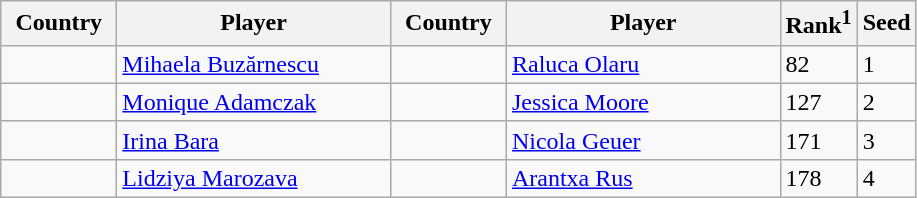<table class="sortable wikitable">
<tr>
<th width="70">Country</th>
<th width="175">Player</th>
<th width="70">Country</th>
<th width="175">Player</th>
<th>Rank<sup>1</sup></th>
<th>Seed</th>
</tr>
<tr>
<td></td>
<td><a href='#'>Mihaela Buzărnescu</a></td>
<td></td>
<td><a href='#'>Raluca Olaru</a></td>
<td>82</td>
<td>1</td>
</tr>
<tr>
<td></td>
<td><a href='#'>Monique Adamczak</a></td>
<td></td>
<td><a href='#'>Jessica Moore</a></td>
<td>127</td>
<td>2</td>
</tr>
<tr>
<td></td>
<td><a href='#'>Irina Bara</a></td>
<td></td>
<td><a href='#'>Nicola Geuer</a></td>
<td>171</td>
<td>3</td>
</tr>
<tr>
<td></td>
<td><a href='#'>Lidziya Marozava</a></td>
<td></td>
<td><a href='#'>Arantxa Rus</a></td>
<td>178</td>
<td>4</td>
</tr>
</table>
